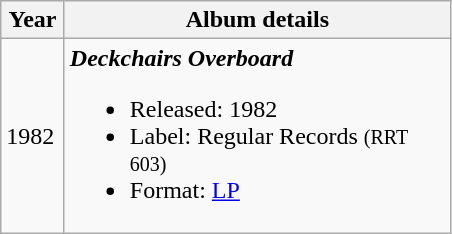<table class="wikitable" border="1">
<tr>
<th rowspan="1" width="35px">Year</th>
<th rowspan="1" width="250px">Album details</th>
</tr>
<tr>
<td>1982</td>
<td><strong><em>Deckchairs Overboard</em></strong><br><ul><li>Released: 1982</li><li>Label:  Regular Records <small>(RRT 603)</small></li><li>Format: <a href='#'>LP</a></li></ul></td>
</tr>
</table>
